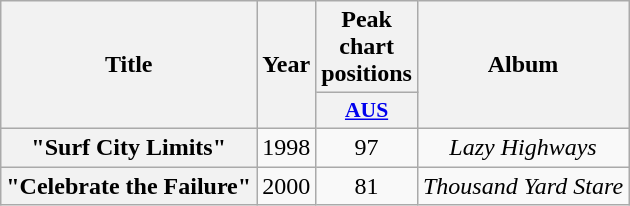<table class="wikitable plainrowheaders" style="text-align:center;">
<tr>
<th scope="col" rowspan="2">Title</th>
<th scope="col" rowspan="2">Year</th>
<th scope="col" colspan="1">Peak chart positions</th>
<th scope="col" rowspan="2">Album</th>
</tr>
<tr>
<th scope="col" style="width:3em;font-size:90%;"><a href='#'>AUS</a><br></th>
</tr>
<tr>
<th scope="row">"Surf City Limits"</th>
<td>1998</td>
<td>97</td>
<td><em>Lazy Highways</em></td>
</tr>
<tr>
<th scope="row">"Celebrate the Failure"</th>
<td>2000</td>
<td>81</td>
<td><em>Thousand Yard Stare</em></td>
</tr>
</table>
